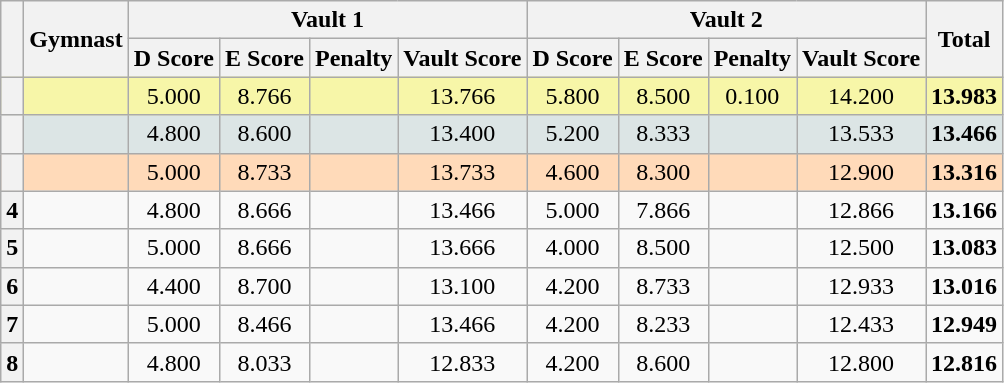<table class="wikitable sortable" style="text-align:center;">
<tr>
<th rowspan=2></th>
<th rowspan=2>Gymnast</th>
<th colspan=4>Vault 1</th>
<th colspan=4>Vault 2</th>
<th rowspan=2>Total</th>
</tr>
<tr>
<th>D Score</th>
<th>E Score</th>
<th>Penalty</th>
<th>Vault Score</th>
<th>D Score</th>
<th>E Score</th>
<th>Penalty</th>
<th>Vault Score</th>
</tr>
<tr style="background:#F7F6A8;">
<th></th>
<td align="left"></td>
<td>5.000</td>
<td>8.766</td>
<td></td>
<td>13.766</td>
<td>5.800</td>
<td>8.500</td>
<td>0.100</td>
<td>14.200</td>
<td><strong>13.983</strong></td>
</tr>
<tr style="background:#DCE5E5;">
<th></th>
<td align="left"></td>
<td>4.800</td>
<td>8.600</td>
<td></td>
<td>13.400</td>
<td>5.200</td>
<td>8.333</td>
<td></td>
<td>13.533</td>
<td><strong>13.466</strong></td>
</tr>
<tr style="background:#FFDAB9;">
<th></th>
<td align="left"></td>
<td>5.000</td>
<td>8.733</td>
<td></td>
<td>13.733</td>
<td>4.600</td>
<td>8.300</td>
<td></td>
<td>12.900</td>
<td><strong>13.316</strong></td>
</tr>
<tr>
<th>4</th>
<td align="left"></td>
<td>4.800</td>
<td>8.666</td>
<td></td>
<td>13.466</td>
<td>5.000</td>
<td>7.866</td>
<td></td>
<td>12.866</td>
<td><strong>13.166</strong></td>
</tr>
<tr>
<th>5</th>
<td align="left"></td>
<td>5.000</td>
<td>8.666</td>
<td></td>
<td>13.666</td>
<td>4.000</td>
<td>8.500</td>
<td></td>
<td>12.500</td>
<td><strong>13.083</strong></td>
</tr>
<tr>
<th>6</th>
<td align="left"></td>
<td>4.400</td>
<td>8.700</td>
<td></td>
<td>13.100</td>
<td>4.200</td>
<td>8.733</td>
<td></td>
<td>12.933</td>
<td><strong>13.016</strong></td>
</tr>
<tr>
<th>7</th>
<td align="left"></td>
<td>5.000</td>
<td>8.466</td>
<td></td>
<td>13.466</td>
<td>4.200</td>
<td>8.233</td>
<td></td>
<td>12.433</td>
<td><strong>12.949</strong></td>
</tr>
<tr>
<th>8</th>
<td align="left"></td>
<td>4.800</td>
<td>8.033</td>
<td></td>
<td>12.833</td>
<td>4.200</td>
<td>8.600</td>
<td></td>
<td>12.800</td>
<td><strong>12.816</strong></td>
</tr>
</table>
